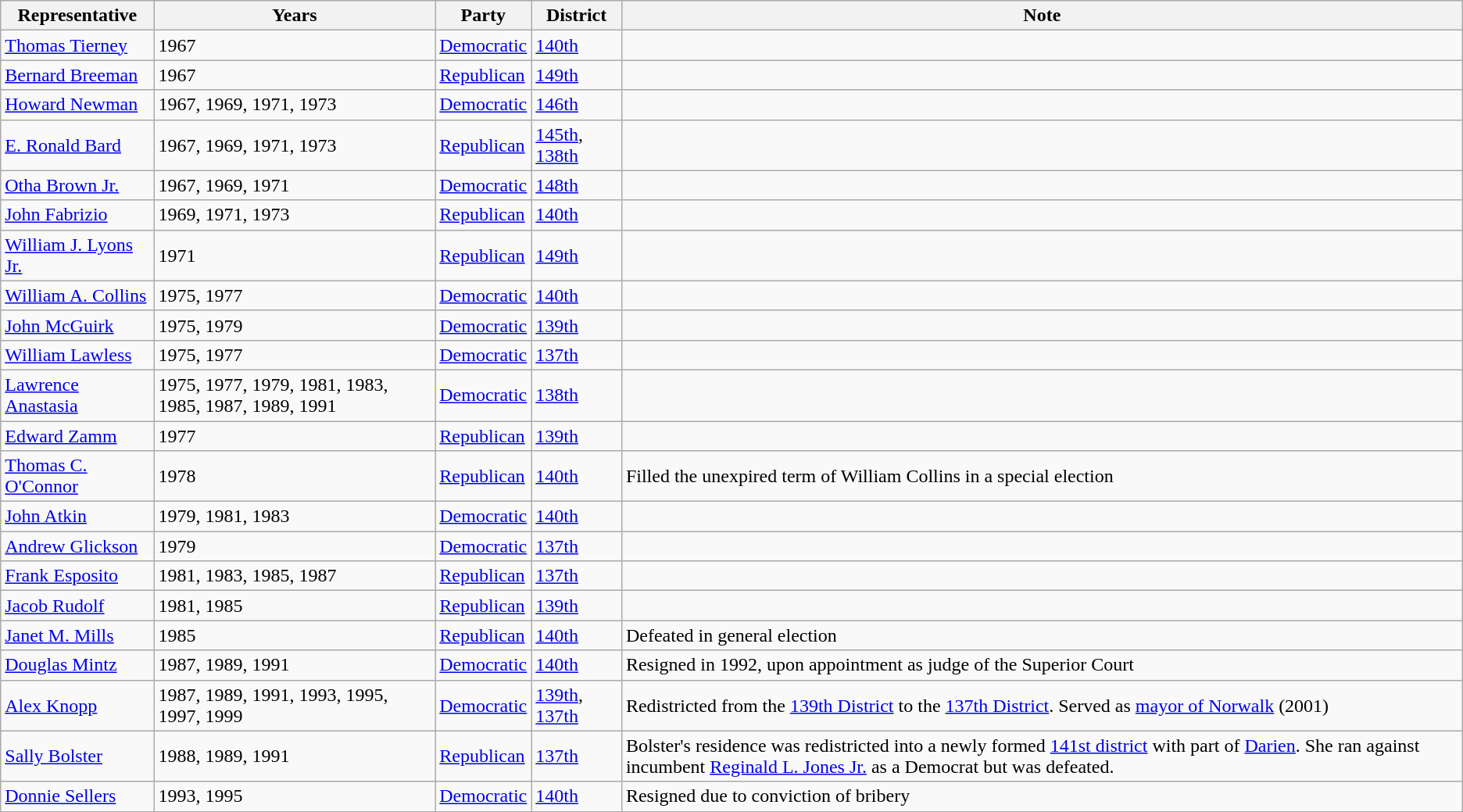<table class=wikitable>
<tr valign=bottom>
<th>Representative</th>
<th>Years</th>
<th>Party</th>
<th>District</th>
<th>Note</th>
</tr>
<tr>
<td><a href='#'>Thomas Tierney</a></td>
<td>1967</td>
<td><a href='#'>Democratic</a></td>
<td><a href='#'>140th</a></td>
<td></td>
</tr>
<tr>
<td><a href='#'>Bernard Breeman</a></td>
<td>1967</td>
<td><a href='#'>Republican</a></td>
<td><a href='#'>149th</a></td>
<td></td>
</tr>
<tr>
<td><a href='#'>Howard Newman</a></td>
<td>1967, 1969, 1971, 1973</td>
<td><a href='#'>Democratic</a></td>
<td><a href='#'>146th</a></td>
<td></td>
</tr>
<tr>
<td><a href='#'>E. Ronald Bard</a></td>
<td>1967, 1969, 1971, 1973</td>
<td><a href='#'>Republican</a></td>
<td><a href='#'>145th</a>, <a href='#'>138th</a></td>
<td></td>
</tr>
<tr>
<td><a href='#'>Otha Brown Jr.</a></td>
<td>1967, 1969, 1971</td>
<td><a href='#'>Democratic</a></td>
<td><a href='#'>148th</a></td>
<td></td>
</tr>
<tr>
<td><a href='#'>John Fabrizio</a></td>
<td>1969, 1971, 1973</td>
<td><a href='#'>Republican</a></td>
<td><a href='#'>140th</a></td>
<td></td>
</tr>
<tr>
<td><a href='#'>William J. Lyons Jr.</a></td>
<td>1971</td>
<td><a href='#'>Republican</a></td>
<td><a href='#'>149th</a></td>
<td></td>
</tr>
<tr>
<td><a href='#'>William A. Collins</a></td>
<td>1975, 1977</td>
<td><a href='#'>Democratic</a></td>
<td><a href='#'>140th</a></td>
<td></td>
</tr>
<tr>
<td><a href='#'>John McGuirk</a></td>
<td>1975, 1979</td>
<td><a href='#'>Democratic</a></td>
<td><a href='#'>139th</a></td>
<td></td>
</tr>
<tr>
<td><a href='#'>William Lawless</a></td>
<td>1975, 1977</td>
<td><a href='#'>Democratic</a></td>
<td><a href='#'>137th</a></td>
<td></td>
</tr>
<tr>
<td><a href='#'>Lawrence Anastasia</a></td>
<td>1975, 1977, 1979, 1981, 1983, 1985, 1987, 1989, 1991</td>
<td><a href='#'>Democratic</a></td>
<td><a href='#'>138th</a></td>
<td></td>
</tr>
<tr>
<td><a href='#'>Edward Zamm</a></td>
<td>1977</td>
<td><a href='#'>Republican</a></td>
<td><a href='#'>139th</a></td>
<td></td>
</tr>
<tr>
<td><a href='#'>Thomas C. O'Connor</a></td>
<td>1978</td>
<td><a href='#'>Republican</a></td>
<td><a href='#'>140th</a></td>
<td>Filled the unexpired term of William Collins in a special election</td>
</tr>
<tr>
<td><a href='#'>John Atkin</a></td>
<td>1979, 1981, 1983</td>
<td><a href='#'>Democratic</a></td>
<td><a href='#'>140th</a></td>
<td></td>
</tr>
<tr>
<td><a href='#'>Andrew Glickson</a></td>
<td>1979</td>
<td><a href='#'>Democratic</a></td>
<td><a href='#'>137th</a></td>
<td></td>
</tr>
<tr>
<td><a href='#'>Frank Esposito</a></td>
<td>1981, 1983, 1985, 1987</td>
<td><a href='#'>Republican</a></td>
<td><a href='#'>137th</a></td>
<td></td>
</tr>
<tr>
<td><a href='#'>Jacob Rudolf</a></td>
<td>1981, 1985</td>
<td><a href='#'>Republican</a></td>
<td><a href='#'>139th</a></td>
<td></td>
</tr>
<tr>
<td><a href='#'>Janet M. Mills</a></td>
<td>1985</td>
<td><a href='#'>Republican</a></td>
<td><a href='#'>140th</a></td>
<td>Defeated in general election</td>
</tr>
<tr>
<td><a href='#'>Douglas Mintz</a></td>
<td>1987, 1989, 1991</td>
<td><a href='#'>Democratic</a></td>
<td><a href='#'>140th</a></td>
<td>Resigned in 1992, upon appointment as judge of the Superior Court</td>
</tr>
<tr>
<td><a href='#'>Alex Knopp</a></td>
<td>1987, 1989, 1991, 1993, 1995, 1997, 1999</td>
<td><a href='#'>Democratic</a></td>
<td><a href='#'>139th</a>, <a href='#'>137th</a></td>
<td>Redistricted from the <a href='#'>139th District</a> to the <a href='#'>137th District</a>. Served as <a href='#'>mayor of Norwalk</a> (2001)</td>
</tr>
<tr>
<td><a href='#'>Sally Bolster</a>  </td>
<td>1988, 1989, 1991</td>
<td><a href='#'>Republican</a></td>
<td><a href='#'>137th</a></td>
<td>Bolster's residence was redistricted into a newly formed <a href='#'>141st district</a> with part of <a href='#'>Darien</a>. She ran against incumbent <a href='#'>Reginald L. Jones Jr.</a> as a Democrat but was defeated.</td>
</tr>
<tr>
<td><a href='#'>Donnie Sellers</a>  </td>
<td>1993, 1995</td>
<td><a href='#'>Democratic</a></td>
<td><a href='#'>140th</a></td>
<td>Resigned due to conviction of bribery</td>
</tr>
</table>
